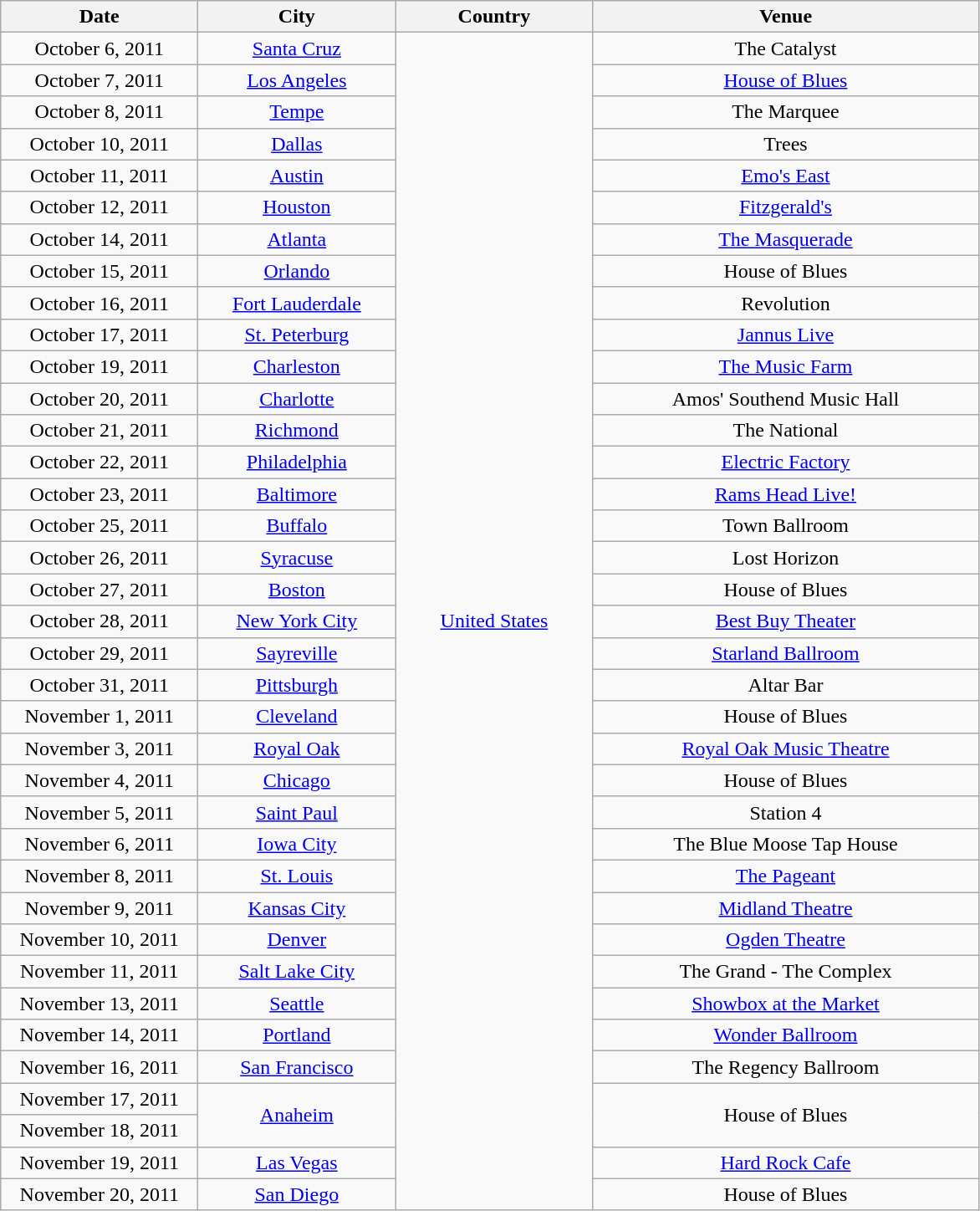<table class="wikitable" style="text-align:center;">
<tr>
<th width="150">Date</th>
<th width="150">City</th>
<th width="150">Country</th>
<th width="300">Venue</th>
</tr>
<tr>
<td>October 6, 2011</td>
<td><a href='#'>Santa Cruz</a></td>
<td rowspan="37"><a href='#'>United States</a></td>
<td>The Catalyst</td>
</tr>
<tr>
<td>October 7, 2011</td>
<td><a href='#'>Los Angeles</a></td>
<td><a href='#'>House of Blues</a></td>
</tr>
<tr>
<td>October 8, 2011</td>
<td><a href='#'>Tempe</a></td>
<td>The Marquee</td>
</tr>
<tr>
<td>October 10, 2011</td>
<td><a href='#'>Dallas</a></td>
<td>Trees</td>
</tr>
<tr>
<td>October 11, 2011</td>
<td><a href='#'>Austin</a></td>
<td><a href='#'>Emo's East</a></td>
</tr>
<tr>
<td>October 12, 2011</td>
<td><a href='#'>Houston</a></td>
<td><a href='#'>Fitzgerald's</a></td>
</tr>
<tr>
<td>October 14, 2011</td>
<td><a href='#'>Atlanta</a></td>
<td><a href='#'>The Masquerade</a></td>
</tr>
<tr>
<td>October 15, 2011</td>
<td><a href='#'>Orlando</a></td>
<td>House of Blues</td>
</tr>
<tr>
<td>October 16, 2011</td>
<td><a href='#'>Fort Lauderdale</a></td>
<td>Revolution</td>
</tr>
<tr>
<td>October 17, 2011</td>
<td><a href='#'>St. Peterburg</a></td>
<td><a href='#'>Jannus Live</a></td>
</tr>
<tr>
<td>October 19, 2011</td>
<td><a href='#'>Charleston</a></td>
<td><a href='#'>The Music Farm</a></td>
</tr>
<tr>
<td>October 20, 2011</td>
<td><a href='#'>Charlotte</a></td>
<td>Amos' Southend Music Hall</td>
</tr>
<tr>
<td>October 21, 2011</td>
<td><a href='#'>Richmond</a></td>
<td>The National</td>
</tr>
<tr>
<td>October 22, 2011</td>
<td><a href='#'>Philadelphia</a></td>
<td><a href='#'>Electric Factory</a></td>
</tr>
<tr>
<td>October 23, 2011</td>
<td><a href='#'>Baltimore</a></td>
<td><a href='#'>Rams Head Live!</a></td>
</tr>
<tr>
<td>October 25, 2011</td>
<td><a href='#'>Buffalo</a></td>
<td>Town Ballroom</td>
</tr>
<tr>
<td>October 26, 2011</td>
<td><a href='#'>Syracuse</a></td>
<td>Lost Horizon</td>
</tr>
<tr>
<td>October 27, 2011</td>
<td><a href='#'>Boston</a></td>
<td>House of Blues</td>
</tr>
<tr>
<td>October 28, 2011</td>
<td><a href='#'>New York City</a></td>
<td><a href='#'>Best Buy Theater</a></td>
</tr>
<tr>
<td>October 29, 2011</td>
<td><a href='#'>Sayreville</a></td>
<td><a href='#'>Starland Ballroom</a></td>
</tr>
<tr>
<td>October 31, 2011</td>
<td><a href='#'>Pittsburgh</a></td>
<td>Altar Bar</td>
</tr>
<tr>
<td>November 1, 2011</td>
<td><a href='#'>Cleveland</a></td>
<td>House of Blues</td>
</tr>
<tr>
<td>November 3, 2011</td>
<td><a href='#'>Royal Oak</a></td>
<td><a href='#'>Royal Oak Music Theatre</a></td>
</tr>
<tr>
<td>November 4, 2011</td>
<td><a href='#'>Chicago</a></td>
<td>House of Blues</td>
</tr>
<tr>
<td>November 5, 2011</td>
<td><a href='#'>Saint Paul</a></td>
<td>Station 4</td>
</tr>
<tr>
<td>November 6, 2011</td>
<td><a href='#'>Iowa City</a></td>
<td>The Blue Moose Tap House</td>
</tr>
<tr>
<td>November 8, 2011</td>
<td><a href='#'>St. Louis</a></td>
<td><a href='#'>The Pageant</a></td>
</tr>
<tr>
<td>November 9, 2011</td>
<td><a href='#'>Kansas City</a></td>
<td><a href='#'>Midland Theatre</a></td>
</tr>
<tr>
<td>November 10, 2011</td>
<td><a href='#'>Denver</a></td>
<td><a href='#'>Ogden Theatre</a></td>
</tr>
<tr>
<td>November 11, 2011</td>
<td><a href='#'>Salt Lake City</a></td>
<td>The Grand - The Complex</td>
</tr>
<tr>
<td>November 13, 2011</td>
<td><a href='#'>Seattle</a></td>
<td><a href='#'>Showbox at the Market</a></td>
</tr>
<tr>
<td>November 14, 2011</td>
<td><a href='#'>Portland</a></td>
<td><a href='#'>Wonder Ballroom</a></td>
</tr>
<tr>
<td>November 16, 2011</td>
<td><a href='#'>San Francisco</a></td>
<td>The Regency Ballroom</td>
</tr>
<tr>
<td>November 17, 2011</td>
<td rowspan="2"><a href='#'>Anaheim</a></td>
<td rowspan="2">House of Blues</td>
</tr>
<tr>
<td>November 18, 2011</td>
</tr>
<tr>
<td>November 19, 2011</td>
<td><a href='#'>Las Vegas</a></td>
<td><a href='#'>Hard Rock Cafe</a></td>
</tr>
<tr>
<td>November 20, 2011</td>
<td><a href='#'>San Diego</a></td>
<td>House of Blues</td>
</tr>
</table>
